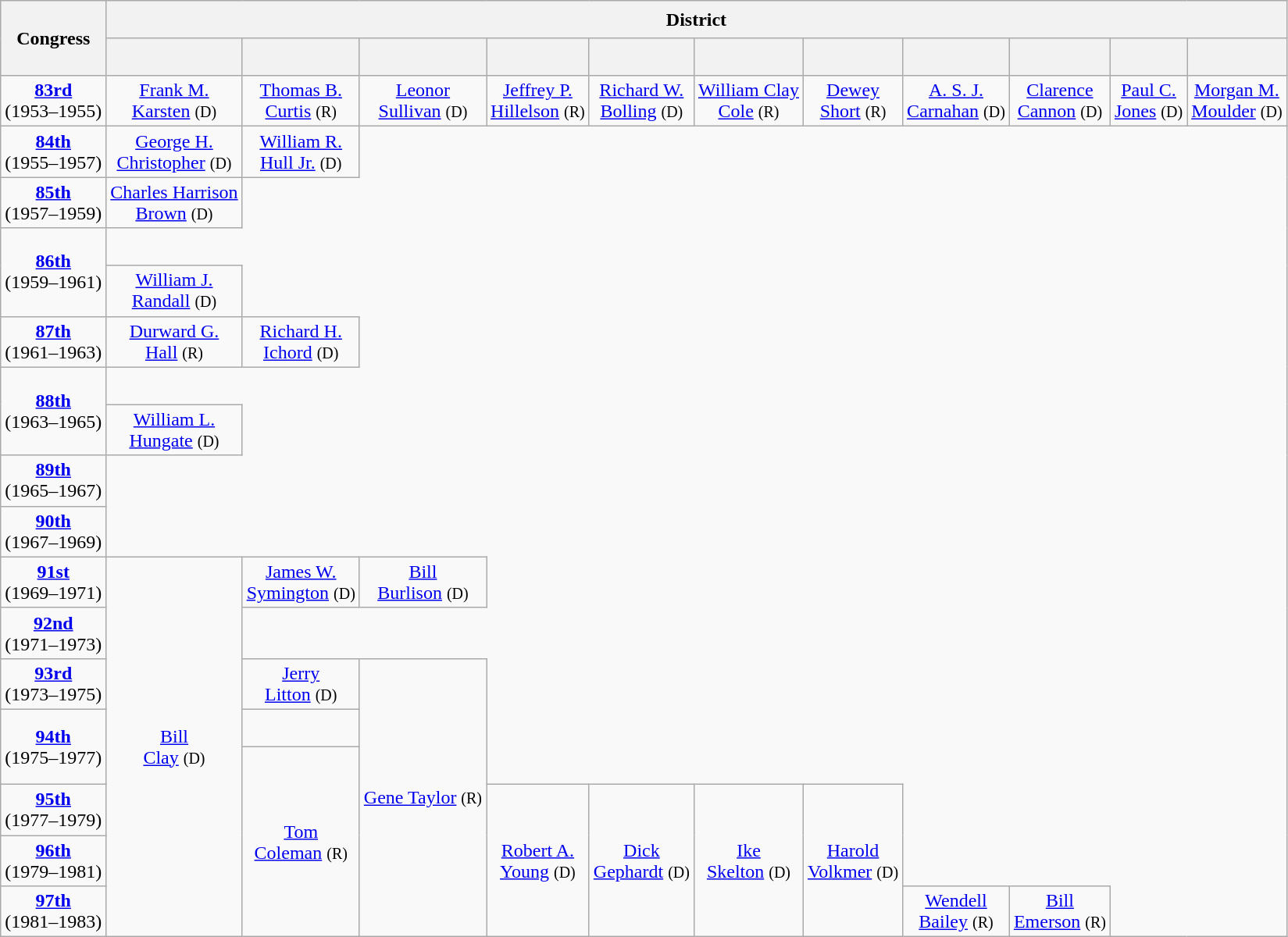<table class=wikitable style="text-align:center">
<tr style="height:2em">
<th rowspan=2>Congress</th>
<th colspan=11>District</th>
</tr>
<tr style="height:2em">
<th></th>
<th></th>
<th></th>
<th></th>
<th></th>
<th></th>
<th></th>
<th></th>
<th></th>
<th></th>
<th></th>
</tr>
<tr style="height:2em">
<td><strong><a href='#'>83rd</a></strong><br>(1953–1955)</td>
<td><a href='#'>Frank M.<br>Karsten</a> <small>(D)</small></td>
<td><a href='#'>Thomas B.<br>Curtis</a> <small>(R)</small></td>
<td><a href='#'>Leonor<br>Sullivan</a> <small>(D)</small></td>
<td><a href='#'>Jeffrey P.<br>Hillelson</a> <small>(R)</small></td>
<td><a href='#'>Richard W.<br>Bolling</a> <small>(D)</small></td>
<td><a href='#'>William Clay<br>Cole</a> <small>(R)</small></td>
<td><a href='#'>Dewey<br>Short</a> <small>(R)</small></td>
<td><a href='#'>A. S. J.<br>Carnahan</a> <small>(D)</small></td>
<td><a href='#'>Clarence<br>Cannon</a> <small>(D)</small></td>
<td><a href='#'>Paul C.<br>Jones</a> <small>(D)</small></td>
<td><a href='#'>Morgan M.<br>Moulder</a> <small>(D)</small></td>
</tr>
<tr style="height:2em">
<td><strong><a href='#'>84th</a></strong><br>(1955–1957)</td>
<td><a href='#'>George H.<br>Christopher</a> <small>(D)</small></td>
<td><a href='#'>William R.<br>Hull Jr.</a> <small>(D)</small></td>
</tr>
<tr style="height:2em">
<td><strong><a href='#'>85th</a></strong><br>(1957–1959)</td>
<td><a href='#'>Charles Harrison<br>Brown</a> <small>(D)</small></td>
</tr>
<tr style="height:2em">
<td rowspan=2><strong><a href='#'>86th</a></strong><br>(1959–1961)</td>
</tr>
<tr style="height:2em">
<td><a href='#'>William J.<br>Randall</a> <small>(D)</small></td>
</tr>
<tr style="height:2em">
<td><strong><a href='#'>87th</a></strong><br>(1961–1963)</td>
<td><a href='#'>Durward G.<br>Hall</a> <small>(R)</small></td>
<td><a href='#'>Richard H.<br>Ichord</a> <small>(D)</small></td>
</tr>
<tr style="height:2em">
<td rowspan=2><strong><a href='#'>88th</a></strong><br>(1963–1965)</td>
</tr>
<tr style="height:2em">
<td><a href='#'>William L.<br>Hungate</a> <small>(D)</small></td>
</tr>
<tr style="height:2em">
<td><strong><a href='#'>89th</a></strong><br>(1965–1967)</td>
</tr>
<tr style="height:2em">
<td><strong><a href='#'>90th</a></strong><br>(1967–1969)</td>
</tr>
<tr style="height:2em">
<td><strong><a href='#'>91st</a></strong><br>(1969–1971)</td>
<td rowspan="8" ><a href='#'>Bill<br>Clay</a> <small>(D)</small></td>
<td><a href='#'>James W.<br>Symington</a> <small>(D)</small></td>
<td><a href='#'>Bill<br>Burlison</a> <small>(D)</small></td>
</tr>
<tr style="height:2em">
<td><strong><a href='#'>92nd</a></strong><br>(1971–1973)</td>
</tr>
<tr style="height:2em">
<td><strong><a href='#'>93rd</a></strong><br>(1973–1975)</td>
<td><a href='#'>Jerry<br>Litton</a> <small>(D)</small></td>
<td rowspan="6" ><a href='#'>Gene Taylor</a> <small>(R)</small></td>
</tr>
<tr style="height:2em">
<td rowspan=2><strong><a href='#'>94th</a></strong><br>(1975–1977)</td>
</tr>
<tr style="height:2em">
<td rowspan="4" ><a href='#'>Tom<br>Coleman</a> <small>(R)</small></td>
</tr>
<tr style="height:2em">
<td><strong><a href='#'>95th</a></strong><br>(1977–1979)</td>
<td rowspan="3" ><a href='#'>Robert A.<br>Young</a> <small>(D)</small></td>
<td rowspan="3" ><a href='#'>Dick<br>Gephardt</a> <small>(D)</small></td>
<td rowspan="3" ><a href='#'>Ike<br>Skelton</a> <small>(D)</small></td>
<td rowspan="3" ><a href='#'>Harold<br>Volkmer</a> <small>(D)</small></td>
</tr>
<tr style="height:2em">
<td><strong><a href='#'>96th</a></strong><br>(1979–1981)</td>
</tr>
<tr style="height:2em">
<td><strong><a href='#'>97th</a></strong><br>(1981–1983)</td>
<td><a href='#'>Wendell<br>Bailey</a> <small>(R)</small></td>
<td><a href='#'>Bill<br>Emerson</a> <small>(R)</small></td>
</tr>
</table>
